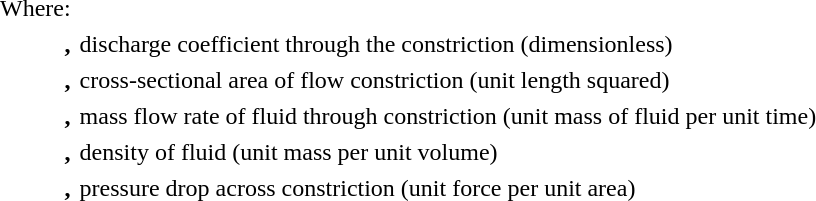<table border="0" cellpadding="2">
<tr>
<td align="right">Where:</td>
<td> </td>
</tr>
<tr>
<th align="right">,</th>
<td align="left">discharge coefficient through the constriction (dimensionless)</td>
</tr>
<tr>
<th align="right">,</th>
<td align="left">cross-sectional area of flow constriction (unit length squared)</td>
</tr>
<tr>
<th align="right">,</th>
<td align="left">mass flow rate of fluid through constriction (unit mass of fluid per unit time)</td>
</tr>
<tr>
<th align="right">,</th>
<td align="left">density of fluid (unit mass per unit volume)</td>
</tr>
<tr>
<th align="right">,</th>
<td align="left">pressure drop across constriction (unit force per unit area)</td>
</tr>
</table>
